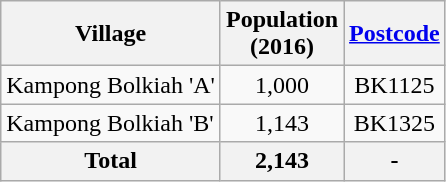<table class="wikitable">
<tr>
<th>Village</th>
<th>Population<br>(2016)</th>
<th><a href='#'>Postcode</a></th>
</tr>
<tr>
<td>Kampong Bolkiah 'A'</td>
<td align="center">1,000</td>
<td align="center">BK1125</td>
</tr>
<tr>
<td>Kampong Bolkiah 'B'</td>
<td align="center">1,143</td>
<td align="center">BK1325</td>
</tr>
<tr>
<th>Total</th>
<th>2,143</th>
<th>-</th>
</tr>
</table>
